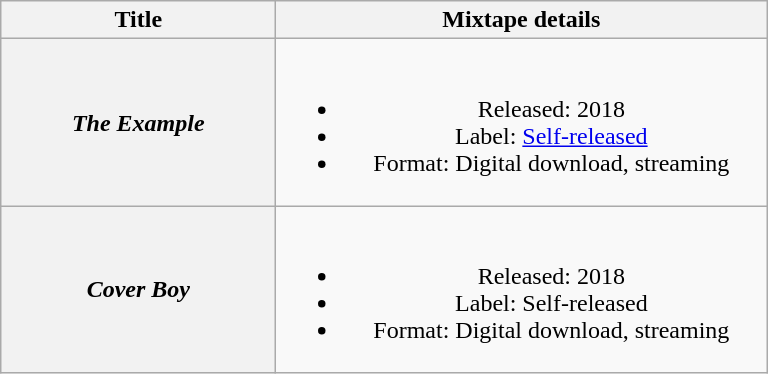<table class="wikitable plainrowheaders" style="text-align:center;">
<tr>
<th scope="col" style="width:11em;">Title</th>
<th scope="col" style="width:20em;">Mixtape details</th>
</tr>
<tr>
<th scope="row"><em>The Example</em></th>
<td><br><ul><li>Released: 2018</li><li>Label: <a href='#'>Self-released</a></li><li>Format: Digital download, streaming</li></ul></td>
</tr>
<tr>
<th scope="row"><em>Cover Boy</em></th>
<td><br><ul><li>Released: 2018</li><li>Label: Self-released</li><li>Format: Digital download, streaming</li></ul></td>
</tr>
</table>
